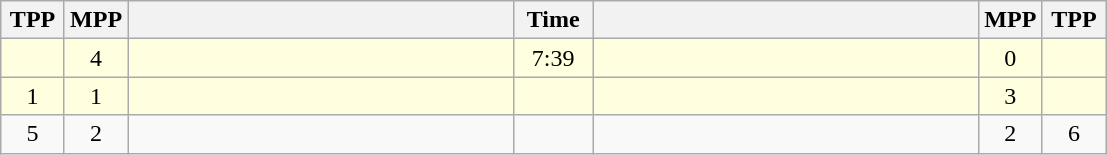<table class="wikitable" style="text-align: center;" |>
<tr>
<th width="35">TPP</th>
<th width="35">MPP</th>
<th width="250"></th>
<th width="45">Time</th>
<th width="250"></th>
<th width="35">MPP</th>
<th width="35">TPP</th>
</tr>
<tr bgcolor="lightyellow">
<td></td>
<td>4</td>
<td style="text-align:left;"></td>
<td>7:39</td>
<td style="text-align:left;"><strong></strong></td>
<td>0</td>
<td></td>
</tr>
<tr bgcolor="lightyellow">
<td>1</td>
<td>1</td>
<td style="text-align:left;"><strong></strong></td>
<td></td>
<td style="text-align:left;"></td>
<td>3</td>
<td></td>
</tr>
<tr>
<td>5</td>
<td>2</td>
<td style="text-align:left;"></td>
<td></td>
<td style="text-align:left;"></td>
<td>2</td>
<td>6</td>
</tr>
</table>
